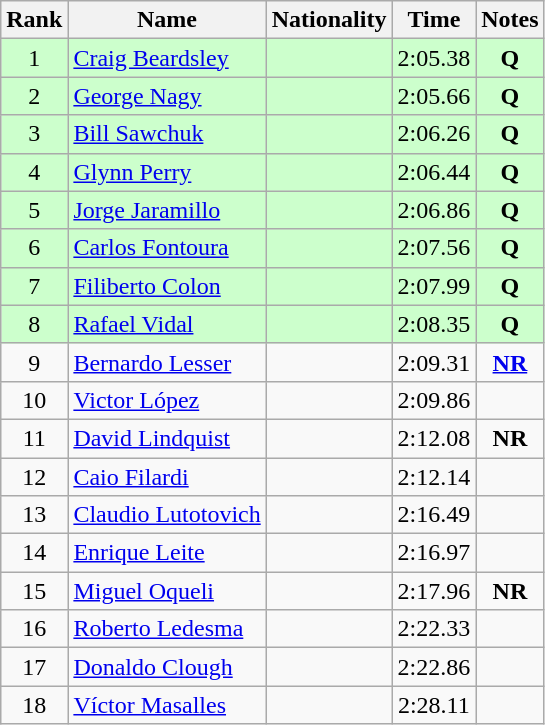<table class="wikitable sortable" style="text-align:center">
<tr>
<th>Rank</th>
<th>Name</th>
<th>Nationality</th>
<th>Time</th>
<th>Notes</th>
</tr>
<tr bgcolor=ccffcc>
<td>1</td>
<td align=left><a href='#'>Craig Beardsley</a></td>
<td align=left></td>
<td>2:05.38</td>
<td><strong>Q</strong></td>
</tr>
<tr bgcolor=ccffcc>
<td>2</td>
<td align=left><a href='#'>George Nagy</a></td>
<td align=left></td>
<td>2:05.66</td>
<td><strong>Q</strong></td>
</tr>
<tr bgcolor=ccffcc>
<td>3</td>
<td align=left><a href='#'>Bill Sawchuk</a></td>
<td align=left></td>
<td>2:06.26</td>
<td><strong>Q</strong></td>
</tr>
<tr bgcolor=ccffcc>
<td>4</td>
<td align=left><a href='#'>Glynn Perry</a></td>
<td align=left></td>
<td>2:06.44</td>
<td><strong>Q</strong></td>
</tr>
<tr bgcolor=ccffcc>
<td>5</td>
<td align=left><a href='#'>Jorge Jaramillo</a></td>
<td align=left></td>
<td>2:06.86</td>
<td><strong>Q</strong></td>
</tr>
<tr bgcolor=ccffcc>
<td>6</td>
<td align=left><a href='#'>Carlos Fontoura</a></td>
<td align=left></td>
<td>2:07.56</td>
<td><strong>Q</strong></td>
</tr>
<tr bgcolor=ccffcc>
<td>7</td>
<td align=left><a href='#'>Filiberto Colon</a></td>
<td align=left></td>
<td>2:07.99</td>
<td><strong>Q</strong></td>
</tr>
<tr bgcolor=ccffcc>
<td>8</td>
<td align=left><a href='#'>Rafael Vidal</a></td>
<td align=left></td>
<td>2:08.35</td>
<td><strong>Q</strong></td>
</tr>
<tr>
<td>9</td>
<td align=left><a href='#'>Bernardo Lesser</a></td>
<td align=left></td>
<td>2:09.31</td>
<td><strong><a href='#'>NR</a></strong></td>
</tr>
<tr>
<td>10</td>
<td align=left><a href='#'>Victor López</a></td>
<td align=left></td>
<td>2:09.86</td>
<td></td>
</tr>
<tr>
<td>11</td>
<td align=left><a href='#'>David Lindquist</a></td>
<td align=left></td>
<td>2:12.08</td>
<td><strong>NR</strong></td>
</tr>
<tr>
<td>12</td>
<td align=left><a href='#'>Caio Filardi</a></td>
<td align=left></td>
<td>2:12.14</td>
<td></td>
</tr>
<tr>
<td>13</td>
<td align=left><a href='#'>Claudio Lutotovich</a></td>
<td align=left></td>
<td>2:16.49</td>
<td></td>
</tr>
<tr>
<td>14</td>
<td align=left><a href='#'>Enrique Leite</a></td>
<td align=left></td>
<td>2:16.97</td>
<td></td>
</tr>
<tr>
<td>15</td>
<td align=left><a href='#'>Miguel Oqueli</a></td>
<td align=left></td>
<td>2:17.96</td>
<td><strong>NR</strong></td>
</tr>
<tr>
<td>16</td>
<td align=left><a href='#'>Roberto Ledesma</a></td>
<td align=left></td>
<td>2:22.33</td>
<td></td>
</tr>
<tr>
<td>17</td>
<td align=left><a href='#'>Donaldo Clough</a></td>
<td align=left></td>
<td>2:22.86</td>
<td></td>
</tr>
<tr>
<td>18</td>
<td align=left><a href='#'>Víctor Masalles</a></td>
<td align=left></td>
<td>2:28.11</td>
<td></td>
</tr>
</table>
